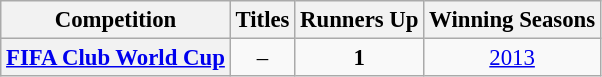<table class="wikitable plainrowheaders" style="font-size:95%; text-align:center;">
<tr>
<th>Competition</th>
<th>Titles</th>
<th>Runners Up</th>
<th>Winning Seasons</th>
</tr>
<tr>
<th scope="col"><a href='#'>FIFA Club World Cup</a></th>
<td align="center">–</td>
<td><strong>1</strong></td>
<td><a href='#'>2013</a></td>
</tr>
</table>
